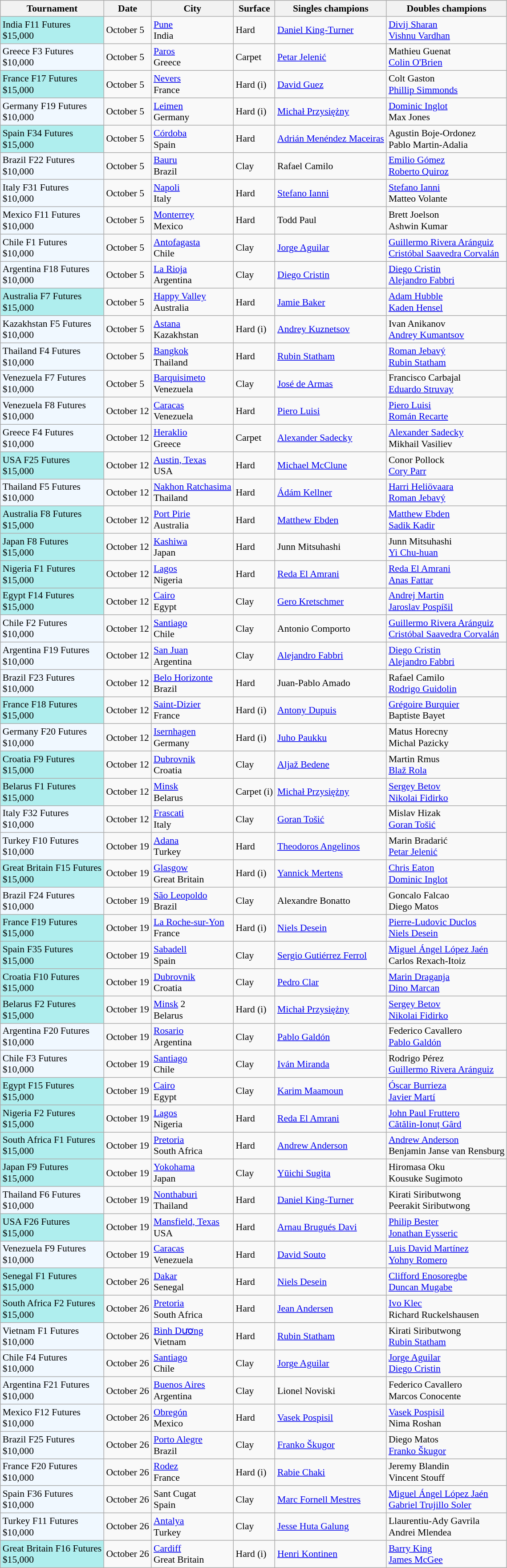<table class="sortable wikitable" style="font-size:90%">
<tr>
<th>Tournament</th>
<th>Date</th>
<th>City</th>
<th>Surface</th>
<th>Singles champions</th>
<th>Doubles champions</th>
</tr>
<tr>
<td style="background:#afeeee;">India F11 Futures<br>$15,000</td>
<td>October 5</td>
<td><a href='#'>Pune</a><br>India</td>
<td>Hard</td>
<td> <a href='#'>Daniel King-Turner</a></td>
<td> <a href='#'>Divij Sharan</a><br> <a href='#'>Vishnu Vardhan</a></td>
</tr>
<tr>
<td style="background:#f0f8ff;">Greece F3 Futures<br>$10,000</td>
<td>October 5</td>
<td><a href='#'>Paros</a><br>Greece</td>
<td>Carpet</td>
<td> <a href='#'>Petar Jelenić</a></td>
<td> Mathieu Guenat<br> <a href='#'>Colin O'Brien</a></td>
</tr>
<tr>
<td style="background:#afeeee;">France F17 Futures<br>$15,000</td>
<td>October 5</td>
<td><a href='#'>Nevers</a><br>France</td>
<td>Hard (i)</td>
<td> <a href='#'>David Guez</a></td>
<td> Colt Gaston<br> <a href='#'>Phillip Simmonds</a></td>
</tr>
<tr>
<td style="background:#f0f8ff;">Germany F19 Futures<br>$10,000</td>
<td>October 5</td>
<td><a href='#'>Leimen</a><br>Germany</td>
<td>Hard (i)</td>
<td> <a href='#'>Michał Przysiężny</a></td>
<td> <a href='#'>Dominic Inglot</a><br> Max Jones</td>
</tr>
<tr>
<td style="background:#afeeee;">Spain F34 Futures<br>$15,000</td>
<td>October 5</td>
<td><a href='#'>Córdoba</a><br>Spain</td>
<td>Hard</td>
<td> <a href='#'>Adrián Menéndez Maceiras</a></td>
<td> Agustin Boje-Ordonez<br> Pablo Martin-Adalia</td>
</tr>
<tr>
<td style="background:#f0f8ff;">Brazil F22 Futures<br>$10,000</td>
<td>October 5</td>
<td><a href='#'>Bauru</a><br>Brazil</td>
<td>Clay</td>
<td> Rafael Camilo</td>
<td> <a href='#'>Emilio Gómez</a><br> <a href='#'>Roberto Quiroz</a></td>
</tr>
<tr>
<td style="background:#f0f8ff;">Italy F31 Futures<br>$10,000</td>
<td>October 5</td>
<td><a href='#'>Napoli</a><br>Italy</td>
<td>Hard</td>
<td> <a href='#'>Stefano Ianni</a></td>
<td> <a href='#'>Stefano Ianni</a><br> Matteo Volante</td>
</tr>
<tr>
<td style="background:#f0f8ff;">Mexico F11 Futures<br>$10,000</td>
<td>October 5</td>
<td><a href='#'>Monterrey</a><br>Mexico</td>
<td>Hard</td>
<td> Todd Paul</td>
<td> Brett Joelson<br> Ashwin Kumar</td>
</tr>
<tr>
<td style="background:#f0f8ff;">Chile F1 Futures<br>$10,000</td>
<td>October 5</td>
<td><a href='#'>Antofagasta</a><br>Chile</td>
<td>Clay</td>
<td> <a href='#'>Jorge Aguilar</a></td>
<td> <a href='#'>Guillermo Rivera Aránguiz</a><br> <a href='#'>Cristóbal Saavedra Corvalán</a></td>
</tr>
<tr>
<td style="background:#f0f8ff;">Argentina F18 Futures<br>$10,000</td>
<td>October 5</td>
<td><a href='#'>La Rioja</a><br>Argentina</td>
<td>Clay</td>
<td> <a href='#'>Diego Cristin</a></td>
<td> <a href='#'>Diego Cristin</a><br> <a href='#'>Alejandro Fabbri</a></td>
</tr>
<tr>
<td style="background:#afeeee;">Australia F7 Futures<br>$15,000</td>
<td>October 5</td>
<td><a href='#'>Happy Valley</a><br>Australia</td>
<td>Hard</td>
<td> <a href='#'>Jamie Baker</a></td>
<td> <a href='#'>Adam Hubble</a><br> <a href='#'>Kaden Hensel</a></td>
</tr>
<tr>
<td style="background:#f0f8ff;">Kazakhstan F5 Futures<br>$10,000</td>
<td>October 5</td>
<td><a href='#'>Astana</a><br>Kazakhstan</td>
<td>Hard (i)</td>
<td> <a href='#'>Andrey Kuznetsov</a></td>
<td> Ivan Anikanov<br> <a href='#'>Andrey Kumantsov</a></td>
</tr>
<tr>
<td style="background:#f0f8ff;">Thailand F4 Futures<br>$10,000</td>
<td>October 5</td>
<td><a href='#'>Bangkok</a><br>Thailand</td>
<td>Hard</td>
<td> <a href='#'>Rubin Statham</a></td>
<td> <a href='#'>Roman Jebavý</a><br> <a href='#'>Rubin Statham</a></td>
</tr>
<tr>
<td style="background:#f0f8ff;">Venezuela F7 Futures<br>$10,000</td>
<td>October 5</td>
<td><a href='#'>Barquisimeto</a><br>Venezuela</td>
<td>Clay</td>
<td> <a href='#'>José de Armas</a></td>
<td> Francisco Carbajal<br> <a href='#'>Eduardo Struvay</a></td>
</tr>
<tr>
<td style="background:#f0f8ff;">Venezuela F8 Futures<br>$10,000</td>
<td>October 12</td>
<td><a href='#'>Caracas</a><br>Venezuela</td>
<td>Hard</td>
<td> <a href='#'>Piero Luisi</a></td>
<td> <a href='#'>Piero Luisi</a><br> <a href='#'>Román Recarte</a></td>
</tr>
<tr>
<td style="background:#f0f8ff;">Greece F4 Futures<br>$10,000</td>
<td>October 12</td>
<td><a href='#'>Heraklio</a><br>Greece</td>
<td>Carpet</td>
<td> <a href='#'>Alexander Sadecky</a></td>
<td> <a href='#'>Alexander Sadecky</a><br> Mikhail Vasiliev</td>
</tr>
<tr>
<td style="background:#afeeee;">USA F25 Futures<br>$15,000</td>
<td>October 12</td>
<td><a href='#'>Austin, Texas</a><br>USA</td>
<td>Hard</td>
<td> <a href='#'>Michael McClune</a></td>
<td> Conor Pollock<br> <a href='#'>Cory Parr</a></td>
</tr>
<tr>
<td style="background:#f0f8ff;">Thailand F5 Futures<br>$10,000</td>
<td>October 12</td>
<td><a href='#'>Nakhon Ratchasima</a><br>Thailand</td>
<td>Hard</td>
<td> <a href='#'>Ádám Kellner</a></td>
<td> <a href='#'>Harri Heliövaara</a><br> <a href='#'>Roman Jebavý</a></td>
</tr>
<tr>
<td style="background:#afeeee;">Australia F8 Futures<br>$15,000</td>
<td>October 12</td>
<td><a href='#'>Port Pirie</a><br>Australia</td>
<td>Hard</td>
<td> <a href='#'>Matthew Ebden</a></td>
<td> <a href='#'>Matthew Ebden</a><br> <a href='#'>Sadik Kadir</a></td>
</tr>
<tr>
<td style="background:#afeeee;">Japan F8 Futures<br>$15,000</td>
<td>October 12</td>
<td><a href='#'>Kashiwa</a><br>Japan</td>
<td>Hard</td>
<td> Junn Mitsuhashi</td>
<td> Junn Mitsuhashi<br> <a href='#'>Yi Chu-huan</a></td>
</tr>
<tr>
<td style="background:#afeeee;">Nigeria F1 Futures<br>$15,000</td>
<td>October 12</td>
<td><a href='#'>Lagos</a><br>Nigeria</td>
<td>Hard</td>
<td> <a href='#'>Reda El Amrani</a></td>
<td> <a href='#'>Reda El Amrani</a><br> <a href='#'>Anas Fattar</a></td>
</tr>
<tr>
<td style="background:#afeeee;">Egypt F14 Futures<br>$15,000</td>
<td>October 12</td>
<td><a href='#'>Cairo</a><br>Egypt</td>
<td>Clay</td>
<td> <a href='#'>Gero Kretschmer</a></td>
<td> <a href='#'>Andrej Martin</a><br> <a href='#'>Jaroslav Pospíšil</a></td>
</tr>
<tr>
<td style="background:#f0f8ff;">Chile F2 Futures<br>$10,000</td>
<td>October 12</td>
<td><a href='#'>Santiago</a><br>Chile</td>
<td>Clay</td>
<td> Antonio Comporto</td>
<td> <a href='#'>Guillermo Rivera Aránguiz</a><br> <a href='#'>Cristóbal Saavedra Corvalán</a></td>
</tr>
<tr>
<td style="background:#f0f8ff;">Argentina F19 Futures<br>$10,000</td>
<td>October 12</td>
<td><a href='#'>San Juan</a><br>Argentina</td>
<td>Clay</td>
<td> <a href='#'>Alejandro Fabbri</a></td>
<td> <a href='#'>Diego Cristin</a><br> <a href='#'>Alejandro Fabbri</a></td>
</tr>
<tr>
<td style="background:#f0f8ff;">Brazil F23 Futures<br>$10,000</td>
<td>October 12</td>
<td><a href='#'>Belo Horizonte</a><br>Brazil</td>
<td>Hard</td>
<td> Juan-Pablo Amado</td>
<td> Rafael Camilo<br> <a href='#'>Rodrigo Guidolin</a></td>
</tr>
<tr>
<td style="background:#afeeee;">France F18 Futures<br>$15,000</td>
<td>October 12</td>
<td><a href='#'>Saint-Dizier</a><br>France</td>
<td>Hard (i)</td>
<td> <a href='#'>Antony Dupuis</a></td>
<td> <a href='#'>Grégoire Burquier</a><br> Baptiste Bayet</td>
</tr>
<tr>
<td style="background:#f0f8ff;">Germany F20 Futures<br>$10,000</td>
<td>October 12</td>
<td><a href='#'>Isernhagen</a><br>Germany</td>
<td>Hard (i)</td>
<td> <a href='#'>Juho Paukku</a></td>
<td> Matus Horecny<br> Michal Pazicky</td>
</tr>
<tr>
<td style="background:#afeeee;">Croatia F9 Futures<br>$15,000</td>
<td>October 12</td>
<td><a href='#'>Dubrovnik</a><br>Croatia</td>
<td>Clay</td>
<td> <a href='#'>Aljaž Bedene</a></td>
<td> Martin Rmus<br> <a href='#'>Blaž Rola</a></td>
</tr>
<tr>
<td style="background:#afeeee;">Belarus F1 Futures<br>$15,000</td>
<td>October 12</td>
<td><a href='#'>Minsk</a><br>Belarus</td>
<td>Carpet (i)</td>
<td> <a href='#'>Michał Przysiężny</a></td>
<td> <a href='#'>Sergey Betov</a><br> <a href='#'>Nikolai Fidirko</a></td>
</tr>
<tr>
<td style="background:#f0f8ff;">Italy F32 Futures<br>$10,000</td>
<td>October 12</td>
<td><a href='#'>Frascati</a><br>Italy</td>
<td>Clay</td>
<td> <a href='#'>Goran Tošić</a></td>
<td> Mislav Hizak<br> <a href='#'>Goran Tošić</a></td>
</tr>
<tr>
<td style="background:#f0f8ff;">Turkey F10 Futures<br>$10,000</td>
<td>October 19</td>
<td><a href='#'>Adana</a><br>Turkey</td>
<td>Hard</td>
<td> <a href='#'>Theodoros Angelinos</a></td>
<td> Marin Bradarić<br> <a href='#'>Petar Jelenić</a></td>
</tr>
<tr>
<td style="background:#afeeee;">Great Britain F15 Futures<br>$15,000</td>
<td>October 19</td>
<td><a href='#'>Glasgow</a><br>Great Britain</td>
<td>Hard (i)</td>
<td> <a href='#'>Yannick Mertens</a></td>
<td> <a href='#'>Chris Eaton</a><br> <a href='#'>Dominic Inglot</a></td>
</tr>
<tr>
<td style="background:#f0f8ff;">Brazil F24 Futures<br>$10,000</td>
<td>October 19</td>
<td><a href='#'>São Leopoldo</a><br>Brazil</td>
<td>Clay</td>
<td> Alexandre Bonatto</td>
<td> Goncalo Falcao<br> Diego Matos</td>
</tr>
<tr>
<td style="background:#afeeee;">France F19 Futures<br>$15,000</td>
<td>October 19</td>
<td><a href='#'>La Roche-sur-Yon</a><br>France</td>
<td>Hard (i)</td>
<td> <a href='#'>Niels Desein</a></td>
<td> <a href='#'>Pierre-Ludovic Duclos</a><br> <a href='#'>Niels Desein</a></td>
</tr>
<tr>
<td style="background:#afeeee;">Spain F35 Futures<br>$15,000</td>
<td>October 19</td>
<td><a href='#'>Sabadell</a><br>Spain</td>
<td>Clay</td>
<td> <a href='#'>Sergio Gutiérrez Ferrol</a></td>
<td> <a href='#'>Miguel Ángel López Jaén</a><br> Carlos Rexach-Itoiz</td>
</tr>
<tr>
<td style="background:#afeeee;">Croatia F10 Futures<br>$15,000</td>
<td>October 19</td>
<td><a href='#'>Dubrovnik</a><br>Croatia</td>
<td>Clay</td>
<td> <a href='#'>Pedro Clar</a></td>
<td> <a href='#'>Marin Draganja</a><br> <a href='#'>Dino Marcan</a></td>
</tr>
<tr>
<td style="background:#afeeee;">Belarus F2 Futures<br>$15,000</td>
<td>October 19</td>
<td><a href='#'>Minsk</a> 2<br>Belarus</td>
<td>Hard (i)</td>
<td> <a href='#'>Michał Przysiężny</a></td>
<td> <a href='#'>Sergey Betov</a><br> <a href='#'>Nikolai Fidirko</a></td>
</tr>
<tr>
<td style="background:#f0f8ff;">Argentina F20 Futures<br>$10,000</td>
<td>October 19</td>
<td><a href='#'>Rosario</a><br>Argentina</td>
<td>Clay</td>
<td> <a href='#'>Pablo Galdón</a></td>
<td> Federico Cavallero<br> <a href='#'>Pablo Galdón</a></td>
</tr>
<tr>
<td style="background:#f0f8ff;">Chile F3 Futures<br>$10,000</td>
<td>October 19</td>
<td><a href='#'>Santiago</a><br>Chile</td>
<td>Clay</td>
<td> <a href='#'>Iván Miranda</a></td>
<td> Rodrigo Pérez<br> <a href='#'>Guillermo Rivera Aránguiz</a></td>
</tr>
<tr>
<td style="background:#afeeee;">Egypt F15 Futures<br>$15,000</td>
<td>October 19</td>
<td><a href='#'>Cairo</a><br>Egypt</td>
<td>Clay</td>
<td> <a href='#'>Karim Maamoun</a></td>
<td> <a href='#'>Óscar Burrieza</a><br> <a href='#'>Javier Martí</a></td>
</tr>
<tr>
<td style="background:#afeeee;">Nigeria F2 Futures<br>$15,000</td>
<td>October 19</td>
<td><a href='#'>Lagos</a><br>Nigeria</td>
<td>Hard</td>
<td> <a href='#'>Reda El Amrani</a></td>
<td> <a href='#'>John Paul Fruttero</a><br> <a href='#'>Cătălin-Ionuț Gârd</a></td>
</tr>
<tr>
<td style="background:#afeeee;">South Africa F1 Futures<br>$15,000</td>
<td>October 19</td>
<td><a href='#'>Pretoria</a><br>South Africa</td>
<td>Hard</td>
<td> <a href='#'>Andrew Anderson</a></td>
<td> <a href='#'>Andrew Anderson</a><br> Benjamin Janse van Rensburg</td>
</tr>
<tr>
<td style="background:#afeeee;">Japan F9 Futures<br>$15,000</td>
<td>October 19</td>
<td><a href='#'>Yokohama</a><br>Japan</td>
<td>Clay</td>
<td> <a href='#'>Yūichi Sugita</a></td>
<td> Hiromasa Oku<br> Kousuke Sugimoto</td>
</tr>
<tr>
<td style="background:#f0f8ff;">Thailand F6 Futures<br>$10,000</td>
<td>October 19</td>
<td><a href='#'>Nonthaburi</a><br>Thailand</td>
<td>Hard</td>
<td> <a href='#'>Daniel King-Turner</a></td>
<td> Kirati Siributwong<br> Peerakit Siributwong</td>
</tr>
<tr>
<td style="background:#afeeee;">USA F26 Futures<br>$15,000</td>
<td>October 19</td>
<td><a href='#'>Mansfield, Texas</a><br>USA</td>
<td>Hard</td>
<td> <a href='#'>Arnau Brugués Davi</a></td>
<td> <a href='#'>Philip Bester</a><br> <a href='#'>Jonathan Eysseric</a></td>
</tr>
<tr>
<td style="background:#f0f8ff;">Venezuela F9 Futures<br>$10,000</td>
<td>October 19</td>
<td><a href='#'>Caracas</a><br>Venezuela</td>
<td>Hard</td>
<td> <a href='#'>David Souto</a></td>
<td> <a href='#'>Luis David Martínez</a><br> <a href='#'>Yohny Romero</a></td>
</tr>
<tr>
<td style="background:#afeeee;">Senegal F1 Futures<br>$15,000</td>
<td>October 26</td>
<td><a href='#'>Dakar</a><br>Senegal</td>
<td>Hard</td>
<td> <a href='#'>Niels Desein</a></td>
<td> <a href='#'>Clifford Enosoregbe</a><br> <a href='#'>Duncan Mugabe</a></td>
</tr>
<tr>
<td style="background:#afeeee;">South Africa F2 Futures<br>$15,000</td>
<td>October 26</td>
<td><a href='#'>Pretoria</a><br>South Africa</td>
<td>Hard</td>
<td> <a href='#'>Jean Andersen</a></td>
<td> <a href='#'>Ivo Klec</a><br> Richard Ruckelshausen</td>
</tr>
<tr>
<td style="background:#f0f8ff;">Vietnam F1 Futures<br>$10,000</td>
<td>October 26</td>
<td><a href='#'>Bình Dương</a><br>Vietnam</td>
<td>Hard</td>
<td> <a href='#'>Rubin Statham</a></td>
<td> Kirati Siributwong<br> <a href='#'>Rubin Statham</a></td>
</tr>
<tr>
<td style="background:#f0f8ff;">Chile F4 Futures<br>$10,000</td>
<td>October 26</td>
<td><a href='#'>Santiago</a><br>Chile</td>
<td>Clay</td>
<td> <a href='#'>Jorge Aguilar</a></td>
<td> <a href='#'>Jorge Aguilar</a><br> <a href='#'>Diego Cristin</a></td>
</tr>
<tr>
<td style="background:#f0f8ff;">Argentina F21 Futures<br>$10,000</td>
<td>October 26</td>
<td><a href='#'>Buenos Aires</a><br>Argentina</td>
<td>Clay</td>
<td> Lionel Noviski</td>
<td> Federico Cavallero<br> Marcos Conocente</td>
</tr>
<tr>
<td style="background:#f0f8ff;">Mexico F12 Futures<br>$10,000</td>
<td>October 26</td>
<td><a href='#'>Obregón</a><br>Mexico</td>
<td>Hard</td>
<td> <a href='#'>Vasek Pospisil</a></td>
<td> <a href='#'>Vasek Pospisil</a><br> Nima Roshan</td>
</tr>
<tr>
<td style="background:#f0f8ff;">Brazil F25 Futures<br>$10,000</td>
<td>October 26</td>
<td><a href='#'>Porto Alegre</a><br>Brazil</td>
<td>Clay</td>
<td> <a href='#'>Franko Škugor</a></td>
<td> Diego Matos<br> <a href='#'>Franko Škugor</a></td>
</tr>
<tr>
<td style="background:#f0f8ff;">France F20 Futures<br>$10,000</td>
<td>October 26</td>
<td><a href='#'>Rodez</a><br>France</td>
<td>Hard (i)</td>
<td> <a href='#'>Rabie Chaki</a></td>
<td> Jeremy Blandin<br> Vincent Stouff</td>
</tr>
<tr>
<td style="background:#f0f8ff;">Spain F36 Futures<br>$10,000</td>
<td>October 26</td>
<td>Sant Cugat<br>Spain</td>
<td>Clay</td>
<td> <a href='#'>Marc Fornell Mestres</a></td>
<td> <a href='#'>Miguel Ángel López Jaén</a><br> <a href='#'>Gabriel Trujillo Soler</a></td>
</tr>
<tr>
<td style="background:#f0f8ff;">Turkey F11 Futures<br>$10,000</td>
<td>October 26</td>
<td><a href='#'>Antalya</a><br>Turkey</td>
<td>Clay</td>
<td> <a href='#'>Jesse Huta Galung</a></td>
<td> Llaurentiu-Ady Gavrila<br> Andrei Mlendea</td>
</tr>
<tr>
<td style="background:#afeeee;">Great Britain F16 Futures<br>$15,000</td>
<td>October 26</td>
<td><a href='#'>Cardiff</a><br>Great Britain</td>
<td>Hard (i)</td>
<td> <a href='#'>Henri Kontinen</a></td>
<td> <a href='#'>Barry King</a><br> <a href='#'>James McGee</a></td>
</tr>
</table>
